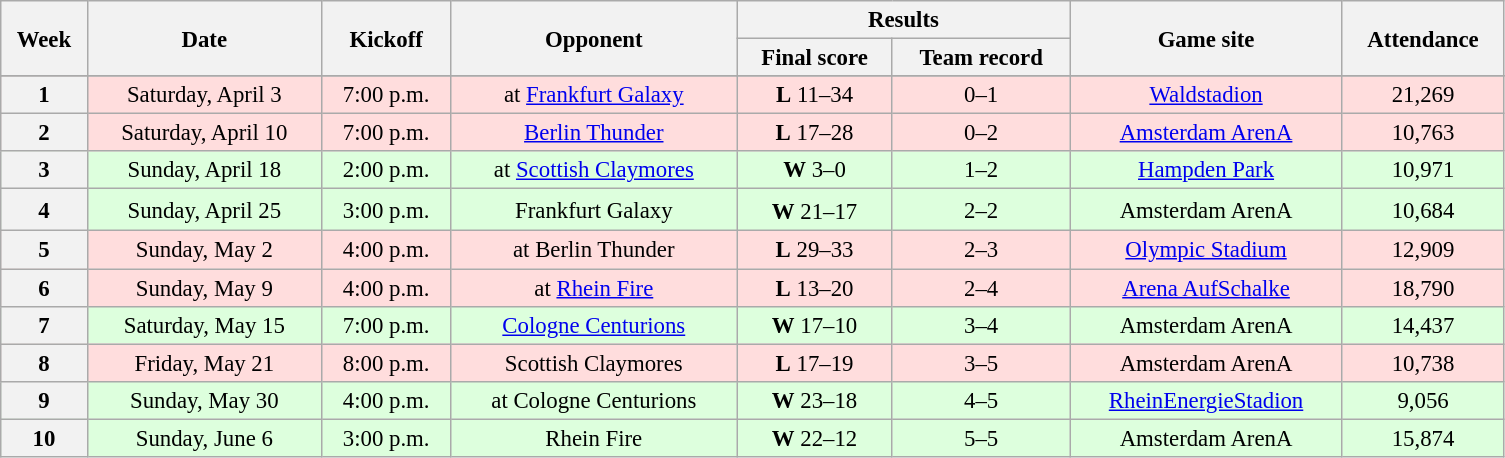<table class="wikitable" style="font-size:95%; text-align:center; width:66em">
<tr>
<th rowspan="2">Week</th>
<th rowspan="2">Date</th>
<th rowspan="2">Kickoff </th>
<th rowspan="2">Opponent</th>
<th colspan="2">Results</th>
<th rowspan="2">Game site</th>
<th rowspan="2">Attendance</th>
</tr>
<tr>
<th>Final score</th>
<th>Team record</th>
</tr>
<tr>
</tr>
<tr bgcolor="#FFDDDD">
<th>1</th>
<td>Saturday, April 3</td>
<td>7:00 p.m.</td>
<td>at <a href='#'>Frankfurt Galaxy</a></td>
<td><strong>L</strong> 11–34</td>
<td>0–1</td>
<td><a href='#'>Waldstadion</a></td>
<td>21,269</td>
</tr>
<tr bgcolor="#FFDDDD">
<th>2</th>
<td>Saturday, April 10</td>
<td>7:00 p.m.</td>
<td><a href='#'>Berlin Thunder</a></td>
<td><strong>L</strong> 17–28</td>
<td>0–2</td>
<td><a href='#'>Amsterdam ArenA</a></td>
<td>10,763</td>
</tr>
<tr bgcolor="#DDFFDD">
<th>3</th>
<td>Sunday, April 18</td>
<td>2:00 p.m.</td>
<td>at <a href='#'>Scottish Claymores</a></td>
<td><strong>W</strong> 3–0</td>
<td>1–2</td>
<td><a href='#'>Hampden Park</a></td>
<td>10,971</td>
</tr>
<tr bgcolor="#DDFFDD">
<th>4</th>
<td>Sunday, April 25</td>
<td>3:00 p.m.</td>
<td>Frankfurt Galaxy</td>
<td><strong>W</strong> 21–17 <sup></sup></td>
<td>2–2</td>
<td>Amsterdam ArenA</td>
<td>10,684</td>
</tr>
<tr bgcolor="#FFDDDD">
<th>5</th>
<td>Sunday, May 2</td>
<td>4:00 p.m.</td>
<td>at Berlin Thunder</td>
<td><strong>L</strong> 29–33</td>
<td>2–3</td>
<td><a href='#'>Olympic Stadium</a></td>
<td>12,909</td>
</tr>
<tr bgcolor="#FFDDDD">
<th>6</th>
<td>Sunday, May 9</td>
<td>4:00 p.m.</td>
<td>at <a href='#'>Rhein Fire</a></td>
<td><strong>L</strong> 13–20</td>
<td>2–4</td>
<td><a href='#'>Arena AufSchalke</a></td>
<td>18,790</td>
</tr>
<tr bgcolor="#DDFFDD">
<th>7</th>
<td>Saturday, May 15</td>
<td>7:00 p.m.</td>
<td><a href='#'>Cologne Centurions</a></td>
<td><strong>W</strong> 17–10</td>
<td>3–4</td>
<td>Amsterdam ArenA</td>
<td>14,437</td>
</tr>
<tr bgcolor="#FFDDDD">
<th>8</th>
<td>Friday, May 21</td>
<td>8:00 p.m.</td>
<td>Scottish Claymores</td>
<td><strong>L</strong> 17–19</td>
<td>3–5</td>
<td>Amsterdam ArenA</td>
<td>10,738</td>
</tr>
<tr bgcolor="#DDFFDD">
<th>9</th>
<td>Sunday, May 30</td>
<td>4:00 p.m.</td>
<td>at Cologne Centurions</td>
<td><strong>W</strong> 23–18</td>
<td>4–5</td>
<td><a href='#'>RheinEnergieStadion</a></td>
<td>9,056</td>
</tr>
<tr bgcolor="#DDFFDD">
<th>10</th>
<td>Sunday, June 6</td>
<td>3:00 p.m.</td>
<td>Rhein Fire</td>
<td><strong>W</strong> 22–12</td>
<td>5–5</td>
<td>Amsterdam ArenA</td>
<td>15,874</td>
</tr>
</table>
